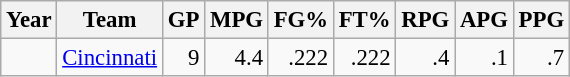<table class="wikitable sortable" style="font-size:95%; text-align:right;">
<tr>
<th>Year</th>
<th>Team</th>
<th>GP</th>
<th>MPG</th>
<th>FG%</th>
<th>FT%</th>
<th>RPG</th>
<th>APG</th>
<th>PPG</th>
</tr>
<tr>
<td style="text-align:left;"></td>
<td style="text-align:left;"><a href='#'>Cincinnati</a></td>
<td>9</td>
<td>4.4</td>
<td>.222</td>
<td>.222</td>
<td>.4</td>
<td>.1</td>
<td>.7</td>
</tr>
</table>
